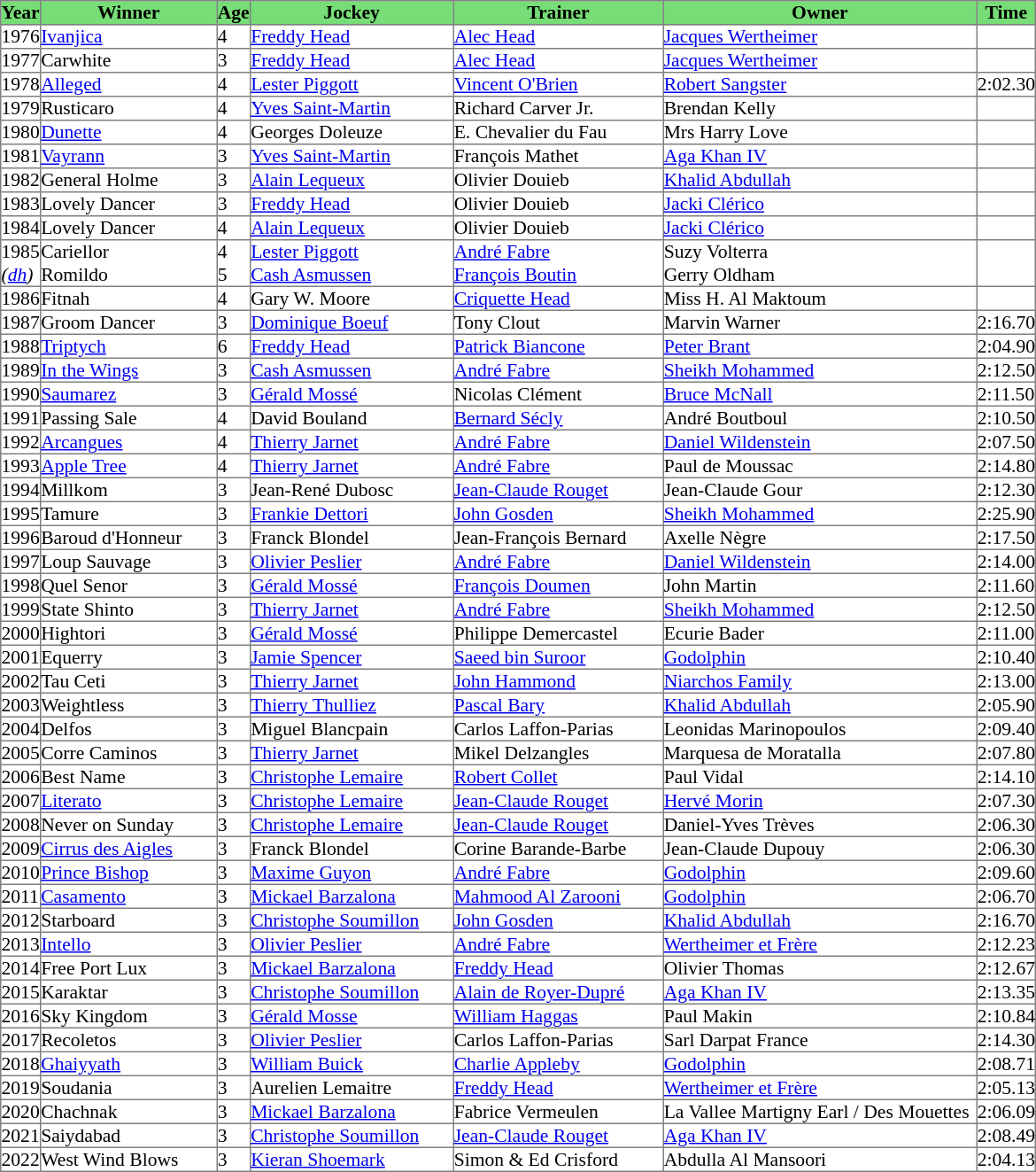<table class = "sortable" | border="1" cellpadding="0" style="border-collapse: collapse; font-size:90%">
<tr bgcolor="#77dd77" align="center">
<th>Year</th>
<th>Winner</th>
<th>Age</th>
<th>Jockey</th>
<th>Trainer</th>
<th>Owner</th>
<th>Time</th>
</tr>
<tr>
<td>1976</td>
<td width=132px><a href='#'>Ivanjica</a></td>
<td>4</td>
<td width=152px><a href='#'>Freddy Head</a></td>
<td width=157px><a href='#'>Alec Head</a></td>
<td width=235px><a href='#'>Jacques Wertheimer</a></td>
<td></td>
</tr>
<tr>
<td>1977</td>
<td>Carwhite</td>
<td>3</td>
<td><a href='#'>Freddy Head</a></td>
<td><a href='#'>Alec Head</a></td>
<td><a href='#'>Jacques Wertheimer</a></td>
<td></td>
</tr>
<tr>
<td>1978</td>
<td><a href='#'>Alleged</a></td>
<td>4</td>
<td><a href='#'>Lester Piggott</a></td>
<td><a href='#'>Vincent O'Brien</a></td>
<td><a href='#'>Robert Sangster</a></td>
<td>2:02.30</td>
</tr>
<tr>
<td>1979</td>
<td>Rusticaro</td>
<td>4</td>
<td><a href='#'>Yves Saint-Martin</a></td>
<td>Richard Carver Jr.</td>
<td>Brendan Kelly</td>
<td></td>
</tr>
<tr>
<td>1980</td>
<td><a href='#'>Dunette</a></td>
<td>4</td>
<td>Georges Doleuze</td>
<td>E. Chevalier du Fau </td>
<td>Mrs Harry Love</td>
<td></td>
</tr>
<tr>
<td>1981</td>
<td><a href='#'>Vayrann</a></td>
<td>3</td>
<td><a href='#'>Yves Saint-Martin</a></td>
<td>François Mathet</td>
<td><a href='#'>Aga Khan IV</a></td>
<td></td>
</tr>
<tr>
<td>1982</td>
<td>General Holme</td>
<td>3</td>
<td><a href='#'>Alain Lequeux</a></td>
<td>Olivier Douieb</td>
<td><a href='#'>Khalid Abdullah</a></td>
<td></td>
</tr>
<tr>
<td>1983</td>
<td>Lovely Dancer</td>
<td>3</td>
<td><a href='#'>Freddy Head</a></td>
<td>Olivier Douieb</td>
<td><a href='#'>Jacki Clérico</a></td>
<td></td>
</tr>
<tr>
<td>1984</td>
<td>Lovely Dancer</td>
<td>4</td>
<td><a href='#'>Alain Lequeux</a></td>
<td>Olivier Douieb</td>
<td><a href='#'>Jacki Clérico</a></td>
<td></td>
</tr>
<tr>
<td>1985<br><em>(<a href='#'>dh</a>)</em></td>
<td>Cariellor<br>Romildo</td>
<td>4<br>5</td>
<td><a href='#'>Lester Piggott</a><br><a href='#'>Cash Asmussen</a></td>
<td><a href='#'>André Fabre</a><br><a href='#'>François Boutin</a></td>
<td>Suzy Volterra<br>Gerry Oldham</td>
<td></td>
</tr>
<tr>
<td>1986</td>
<td>Fitnah</td>
<td>4</td>
<td>Gary W. Moore</td>
<td><a href='#'>Criquette Head</a></td>
<td>Miss H. Al Maktoum</td>
<td></td>
</tr>
<tr>
<td>1987</td>
<td>Groom Dancer</td>
<td>3</td>
<td><a href='#'>Dominique Boeuf</a></td>
<td>Tony Clout</td>
<td>Marvin Warner</td>
<td>2:16.70</td>
</tr>
<tr>
<td>1988</td>
<td><a href='#'>Triptych</a> </td>
<td>6</td>
<td><a href='#'>Freddy Head</a></td>
<td><a href='#'>Patrick Biancone</a></td>
<td><a href='#'>Peter Brant</a></td>
<td>2:04.90</td>
</tr>
<tr>
<td>1989</td>
<td><a href='#'>In the Wings</a></td>
<td>3</td>
<td><a href='#'>Cash Asmussen</a></td>
<td><a href='#'>André Fabre</a></td>
<td><a href='#'>Sheikh Mohammed</a></td>
<td>2:12.50</td>
</tr>
<tr>
<td>1990</td>
<td><a href='#'>Saumarez</a></td>
<td>3</td>
<td><a href='#'>Gérald Mossé</a></td>
<td>Nicolas Clément</td>
<td><a href='#'>Bruce McNall</a></td>
<td>2:11.50</td>
</tr>
<tr>
<td>1991</td>
<td>Passing Sale</td>
<td>4</td>
<td>David Bouland</td>
<td><a href='#'>Bernard Sécly</a></td>
<td>André Boutboul</td>
<td>2:10.50</td>
</tr>
<tr>
<td>1992</td>
<td><a href='#'>Arcangues</a></td>
<td>4</td>
<td><a href='#'>Thierry Jarnet</a></td>
<td><a href='#'>André Fabre</a></td>
<td><a href='#'>Daniel Wildenstein</a></td>
<td>2:07.50</td>
</tr>
<tr>
<td>1993</td>
<td><a href='#'>Apple Tree</a></td>
<td>4</td>
<td><a href='#'>Thierry Jarnet</a></td>
<td><a href='#'>André Fabre</a></td>
<td>Paul de Moussac</td>
<td>2:14.80</td>
</tr>
<tr>
<td>1994</td>
<td>Millkom</td>
<td>3</td>
<td>Jean-René Dubosc</td>
<td><a href='#'>Jean-Claude Rouget</a></td>
<td>Jean-Claude Gour</td>
<td>2:12.30</td>
</tr>
<tr>
<td>1995</td>
<td>Tamure</td>
<td>3</td>
<td><a href='#'>Frankie Dettori</a></td>
<td><a href='#'>John Gosden</a></td>
<td><a href='#'>Sheikh Mohammed</a></td>
<td>2:25.90</td>
</tr>
<tr>
<td>1996</td>
<td>Baroud d'Honneur</td>
<td>3</td>
<td>Franck Blondel</td>
<td>Jean-François Bernard</td>
<td>Axelle Nègre</td>
<td>2:17.50</td>
</tr>
<tr>
<td>1997</td>
<td>Loup Sauvage</td>
<td>3</td>
<td><a href='#'>Olivier Peslier</a></td>
<td><a href='#'>André Fabre</a></td>
<td><a href='#'>Daniel Wildenstein</a></td>
<td>2:14.00</td>
</tr>
<tr>
<td>1998</td>
<td>Quel Senor</td>
<td>3</td>
<td><a href='#'>Gérald Mossé</a></td>
<td><a href='#'>François Doumen</a></td>
<td>John Martin</td>
<td>2:11.60</td>
</tr>
<tr>
<td>1999</td>
<td>State Shinto</td>
<td>3</td>
<td><a href='#'>Thierry Jarnet</a></td>
<td><a href='#'>André Fabre</a></td>
<td><a href='#'>Sheikh Mohammed</a></td>
<td>2:12.50</td>
</tr>
<tr>
<td>2000</td>
<td>Hightori</td>
<td>3</td>
<td><a href='#'>Gérald Mossé</a></td>
<td>Philippe Demercastel</td>
<td>Ecurie Bader</td>
<td>2:11.00</td>
</tr>
<tr>
<td>2001</td>
<td>Equerry</td>
<td>3</td>
<td><a href='#'>Jamie Spencer</a></td>
<td><a href='#'>Saeed bin Suroor</a></td>
<td><a href='#'>Godolphin</a></td>
<td>2:10.40</td>
</tr>
<tr>
<td>2002</td>
<td>Tau Ceti</td>
<td>3</td>
<td><a href='#'>Thierry Jarnet</a></td>
<td><a href='#'>John Hammond</a></td>
<td><a href='#'>Niarchos Family</a></td>
<td>2:13.00</td>
</tr>
<tr>
<td>2003</td>
<td>Weightless</td>
<td>3</td>
<td><a href='#'>Thierry Thulliez</a></td>
<td><a href='#'>Pascal Bary</a></td>
<td><a href='#'>Khalid Abdullah</a></td>
<td>2:05.90</td>
</tr>
<tr>
<td>2004</td>
<td>Delfos</td>
<td>3</td>
<td>Miguel Blancpain</td>
<td>Carlos Laffon-Parias</td>
<td>Leonidas Marinopoulos</td>
<td>2:09.40</td>
</tr>
<tr>
<td>2005</td>
<td>Corre Caminos</td>
<td>3</td>
<td><a href='#'>Thierry Jarnet</a></td>
<td>Mikel Delzangles</td>
<td>Marquesa de Moratalla</td>
<td>2:07.80</td>
</tr>
<tr>
<td>2006</td>
<td>Best Name</td>
<td>3</td>
<td><a href='#'>Christophe Lemaire</a></td>
<td><a href='#'>Robert Collet</a></td>
<td>Paul Vidal</td>
<td>2:14.10</td>
</tr>
<tr>
<td>2007</td>
<td><a href='#'>Literato</a></td>
<td>3</td>
<td><a href='#'>Christophe Lemaire</a></td>
<td><a href='#'>Jean-Claude Rouget</a></td>
<td><a href='#'>Hervé Morin</a></td>
<td>2:07.30</td>
</tr>
<tr>
<td>2008</td>
<td>Never on Sunday</td>
<td>3</td>
<td><a href='#'>Christophe Lemaire</a></td>
<td><a href='#'>Jean-Claude Rouget</a></td>
<td>Daniel-Yves Trèves</td>
<td>2:06.30</td>
</tr>
<tr>
<td>2009</td>
<td><a href='#'>Cirrus des Aigles</a></td>
<td>3</td>
<td>Franck Blondel</td>
<td>Corine Barande-Barbe</td>
<td>Jean-Claude Dupouy</td>
<td>2:06.30</td>
</tr>
<tr>
<td>2010</td>
<td><a href='#'>Prince Bishop</a></td>
<td>3</td>
<td><a href='#'>Maxime Guyon</a></td>
<td><a href='#'>André Fabre</a></td>
<td><a href='#'>Godolphin</a></td>
<td>2:09.60</td>
</tr>
<tr>
<td>2011</td>
<td><a href='#'>Casamento</a></td>
<td>3</td>
<td><a href='#'>Mickael Barzalona</a></td>
<td><a href='#'>Mahmood Al Zarooni</a></td>
<td><a href='#'>Godolphin</a></td>
<td>2:06.70</td>
</tr>
<tr>
<td>2012</td>
<td>Starboard</td>
<td>3</td>
<td><a href='#'>Christophe Soumillon</a></td>
<td><a href='#'>John Gosden</a></td>
<td><a href='#'>Khalid Abdullah</a></td>
<td>2:16.70</td>
</tr>
<tr>
<td>2013</td>
<td><a href='#'>Intello</a></td>
<td>3</td>
<td><a href='#'>Olivier Peslier</a></td>
<td><a href='#'>André Fabre</a></td>
<td><a href='#'>Wertheimer et Frère</a></td>
<td>2:12.23</td>
</tr>
<tr>
<td>2014</td>
<td>Free Port Lux</td>
<td>3</td>
<td><a href='#'>Mickael Barzalona</a></td>
<td><a href='#'>Freddy Head</a></td>
<td>Olivier Thomas</td>
<td>2:12.67</td>
</tr>
<tr>
<td>2015</td>
<td>Karaktar</td>
<td>3</td>
<td><a href='#'>Christophe Soumillon</a></td>
<td><a href='#'>Alain de Royer-Dupré</a></td>
<td><a href='#'>Aga Khan IV</a></td>
<td>2:13.35</td>
</tr>
<tr>
<td>2016</td>
<td>Sky Kingdom</td>
<td>3</td>
<td><a href='#'>Gérald Mosse</a></td>
<td><a href='#'>William Haggas</a></td>
<td>Paul Makin</td>
<td>2:10.84</td>
</tr>
<tr>
<td>2017</td>
<td>Recoletos</td>
<td>3</td>
<td><a href='#'>Olivier Peslier</a></td>
<td>Carlos Laffon-Parias</td>
<td>Sarl Darpat France</td>
<td>2:14.30</td>
</tr>
<tr>
<td>2018</td>
<td><a href='#'>Ghaiyyath</a></td>
<td>3</td>
<td><a href='#'>William Buick</a></td>
<td><a href='#'>Charlie Appleby</a></td>
<td><a href='#'>Godolphin</a></td>
<td>2:08.71</td>
</tr>
<tr>
<td>2019</td>
<td>Soudania</td>
<td>3</td>
<td>Aurelien Lemaitre</td>
<td><a href='#'>Freddy Head</a></td>
<td><a href='#'>Wertheimer et Frère</a></td>
<td>2:05.13</td>
</tr>
<tr>
<td>2020</td>
<td>Chachnak</td>
<td>3</td>
<td><a href='#'>Mickael Barzalona</a></td>
<td>Fabrice Vermeulen</td>
<td>La Vallee Martigny Earl / Des Mouettes </td>
<td>2:06.09</td>
</tr>
<tr>
<td>2021</td>
<td>Saiydabad</td>
<td>3</td>
<td><a href='#'>Christophe Soumillon</a></td>
<td><a href='#'>Jean-Claude Rouget</a></td>
<td><a href='#'>Aga Khan IV</a></td>
<td>2:08.49</td>
</tr>
<tr>
<td>2022</td>
<td>West Wind Blows</td>
<td>3</td>
<td><a href='#'>Kieran Shoemark</a></td>
<td>Simon & Ed Crisford</td>
<td>Abdulla Al Mansoori</td>
<td>2:04.13</td>
</tr>
</table>
